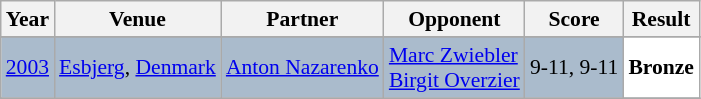<table class="sortable wikitable" style="font-size: 90%;">
<tr>
<th>Year</th>
<th>Venue</th>
<th>Partner</th>
<th>Opponent</th>
<th>Score</th>
<th>Result</th>
</tr>
<tr>
</tr>
<tr style="background:#AABBCC">
<td align="center"><a href='#'>2003</a></td>
<td align="left"><a href='#'>Esbjerg</a>, <a href='#'>Denmark</a></td>
<td align="left"> <a href='#'>Anton Nazarenko</a></td>
<td align="left"> <a href='#'>Marc Zwiebler</a> <br>  <a href='#'>Birgit Overzier</a></td>
<td align="left">9-11, 9-11</td>
<td style="text-align:left; background:white"> <strong>Bronze</strong></td>
</tr>
<tr>
</tr>
</table>
